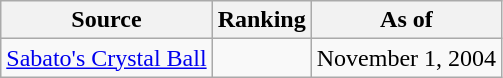<table class="wikitable" style="text-align:center">
<tr>
<th>Source</th>
<th>Ranking</th>
<th>As of</th>
</tr>
<tr>
<td align=left><a href='#'>Sabato's Crystal Ball</a></td>
<td></td>
<td>November 1, 2004</td>
</tr>
</table>
